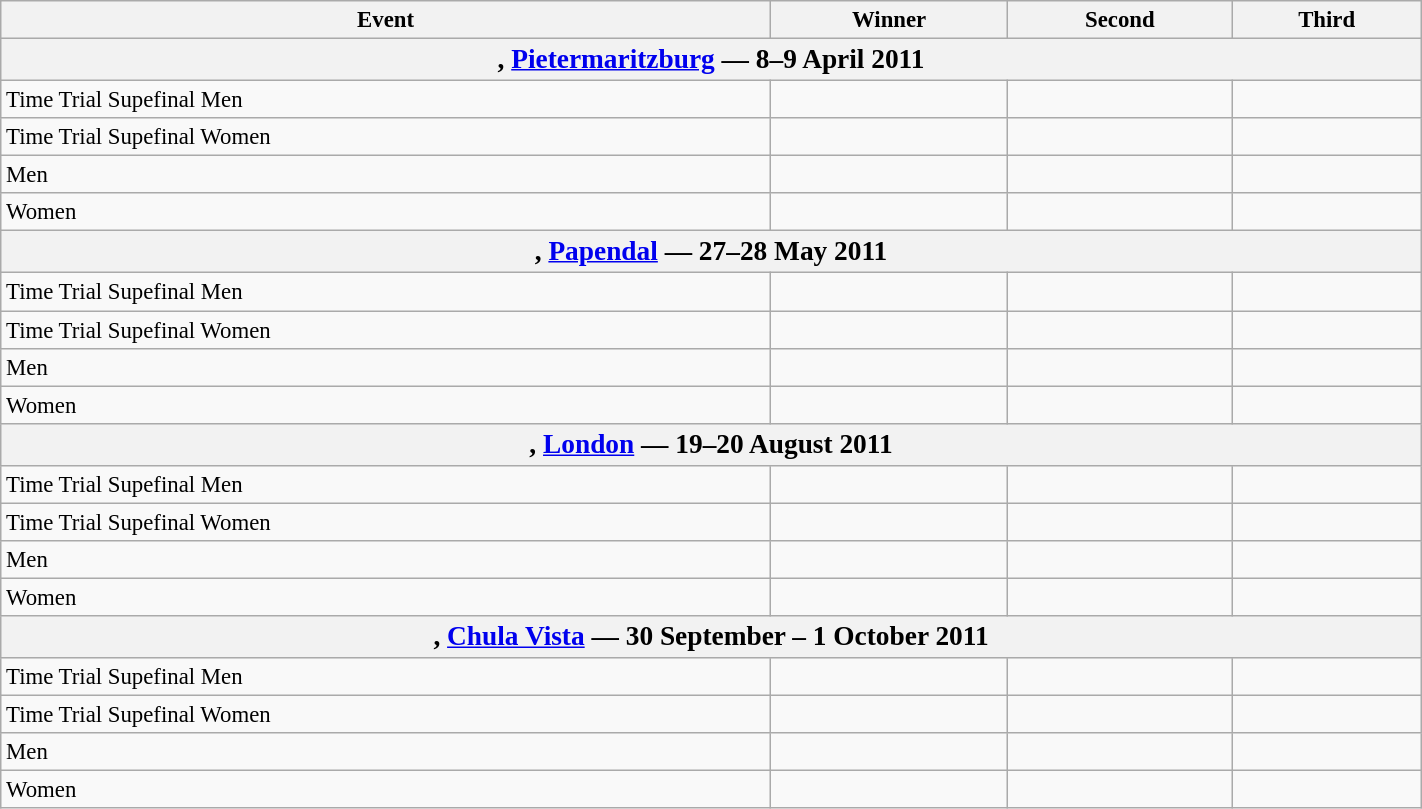<table class="wikitable"  style="font-size:95%; width:75%;">
<tr>
<th>Event</th>
<th>Winner</th>
<th>Second</th>
<th>Third</th>
</tr>
<tr>
<th colspan=4><big>, <a href='#'>Pietermaritzburg</a> — 8–9 April 2011</big></th>
</tr>
<tr>
<td>Time Trial Supefinal Men</td>
<td></td>
<td></td>
<td></td>
</tr>
<tr>
<td>Time Trial Supefinal Women</td>
<td></td>
<td></td>
<td></td>
</tr>
<tr>
<td>Men</td>
<td></td>
<td></td>
<td></td>
</tr>
<tr>
<td>Women</td>
<td></td>
<td></td>
<td></td>
</tr>
<tr>
<th colspan=4><big>, <a href='#'>Papendal</a> — 27–28 May 2011</big></th>
</tr>
<tr>
<td>Time Trial Supefinal Men</td>
<td></td>
<td></td>
<td></td>
</tr>
<tr>
<td>Time Trial Supefinal Women</td>
<td></td>
<td></td>
<td></td>
</tr>
<tr>
<td>Men</td>
<td></td>
<td></td>
<td></td>
</tr>
<tr>
<td>Women</td>
<td></td>
<td></td>
<td></td>
</tr>
<tr>
<th colspan=4><big>, <a href='#'>London</a> — 19–20 August 2011</big></th>
</tr>
<tr>
<td>Time Trial Supefinal Men</td>
<td></td>
<td></td>
<td></td>
</tr>
<tr>
<td>Time Trial Supefinal Women</td>
<td></td>
<td></td>
<td></td>
</tr>
<tr>
<td>Men</td>
<td></td>
<td></td>
<td></td>
</tr>
<tr>
<td>Women</td>
<td></td>
<td></td>
<td></td>
</tr>
<tr>
<th colspan=4><big>, <a href='#'>Chula Vista</a> — 30 September – 1 October 2011</big></th>
</tr>
<tr>
<td>Time Trial Supefinal Men</td>
<td></td>
<td></td>
<td></td>
</tr>
<tr>
<td>Time Trial Supefinal Women</td>
<td></td>
<td></td>
<td></td>
</tr>
<tr>
<td>Men</td>
<td></td>
<td></td>
<td></td>
</tr>
<tr>
<td>Women</td>
<td></td>
<td></td>
<td></td>
</tr>
</table>
